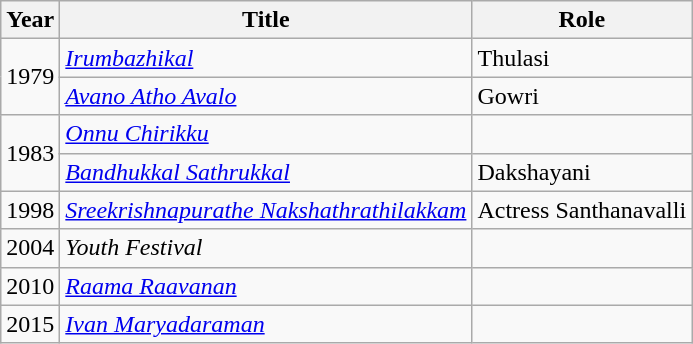<table class="wikitable sortable">
<tr>
<th>Year</th>
<th>Title</th>
<th>Role</th>
</tr>
<tr>
<td rowspan="2">1979</td>
<td><em><a href='#'>Irumbazhikal</a></em></td>
<td>Thulasi</td>
</tr>
<tr>
<td><em><a href='#'>Avano Atho Avalo</a></em></td>
<td>Gowri</td>
</tr>
<tr>
<td rowspan="2">1983</td>
<td><em><a href='#'>Onnu Chirikku</a></em></td>
<td></td>
</tr>
<tr>
<td><em><a href='#'>Bandhukkal Sathrukkal</a></em></td>
<td>Dakshayani</td>
</tr>
<tr>
<td>1998</td>
<td><em><a href='#'>Sreekrishnapurathe Nakshathrathilakkam</a></em></td>
<td>Actress Santhanavalli</td>
</tr>
<tr>
<td>2004</td>
<td><em>Youth Festival</em></td>
<td></td>
</tr>
<tr>
<td>2010</td>
<td><em><a href='#'>Raama Raavanan</a></em></td>
<td></td>
</tr>
<tr>
<td>2015</td>
<td><em><a href='#'>Ivan Maryadaraman</a></em></td>
<td></td>
</tr>
</table>
